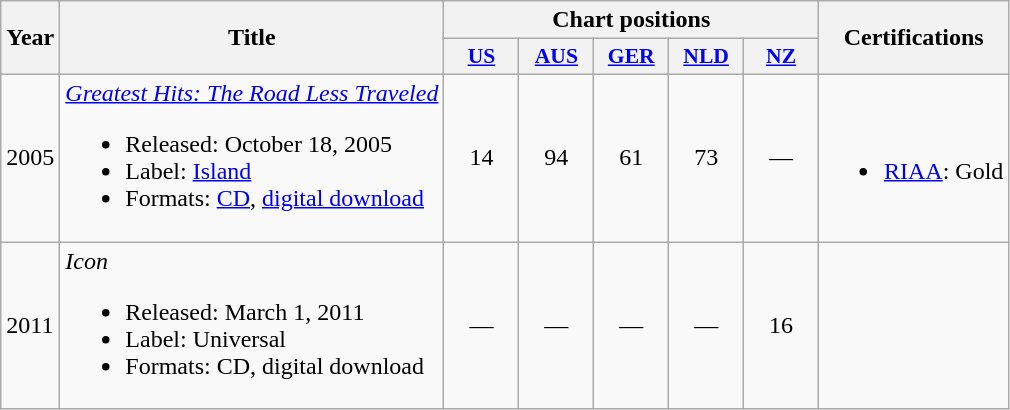<table class="wikitable">
<tr>
<th scope="col" rowspan="2">Year</th>
<th scope="col" rowspan="2">Title</th>
<th scope="col" colspan="5">Chart positions</th>
<th scope="col" rowspan="2">Certifications</th>
</tr>
<tr>
<th style="width:3em;font-size:90%"><a href='#'>US</a><br></th>
<th style="width:3em;font-size:90%"><a href='#'>AUS</a><br></th>
<th style="width:3em;font-size:90%"><a href='#'>GER</a><br></th>
<th style="width:3em;font-size:90%"><a href='#'>NLD</a><br></th>
<th style="width:3em;font-size:90%"><a href='#'>NZ</a><br></th>
</tr>
<tr>
<td>2005</td>
<td><em><a href='#'>Greatest Hits: The Road Less Traveled</a></em><br><ul><li>Released: October 18, 2005</li><li>Label: <a href='#'>Island</a></li><li>Formats: <a href='#'>CD</a>, <a href='#'>digital download</a></li></ul></td>
<td style="text-align:center;">14</td>
<td style="text-align:center;">94</td>
<td style="text-align:center;">61</td>
<td style="text-align:center;">73</td>
<td style="text-align:center;">—</td>
<td><br><ul><li><a href='#'>RIAA</a>: Gold</li></ul></td>
</tr>
<tr>
<td>2011</td>
<td><em>Icon</em><br><ul><li>Released: March 1, 2011</li><li>Label: Universal</li><li>Formats: CD, digital download</li></ul></td>
<td style="text-align:center;">—</td>
<td style="text-align:center;">—</td>
<td style="text-align:center;">—</td>
<td style="text-align:center;">—</td>
<td style="text-align:center;">16</td>
<td></td>
</tr>
</table>
